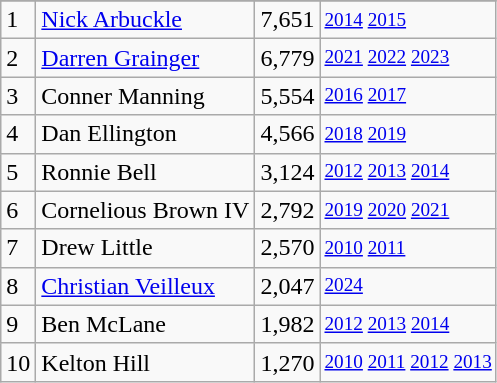<table class="wikitable">
<tr>
</tr>
<tr>
<td>1</td>
<td><a href='#'>Nick Arbuckle</a></td>
<td>7,651</td>
<td style="font-size:80%;"><a href='#'>2014</a> <a href='#'>2015</a></td>
</tr>
<tr>
<td>2</td>
<td><a href='#'>Darren Grainger</a></td>
<td>6,779</td>
<td style="font-size:80%;"><a href='#'>2021</a> <a href='#'>2022</a> <a href='#'>2023</a></td>
</tr>
<tr>
<td>3</td>
<td>Conner Manning</td>
<td>5,554</td>
<td style="font-size:80%;"><a href='#'>2016</a> <a href='#'>2017</a></td>
</tr>
<tr>
<td>4</td>
<td>Dan Ellington</td>
<td>4,566</td>
<td style="font-size:80%;"><a href='#'>2018</a> <a href='#'>2019</a></td>
</tr>
<tr>
<td>5</td>
<td>Ronnie Bell</td>
<td>3,124</td>
<td style="font-size:80%;"><a href='#'>2012</a> <a href='#'>2013</a> <a href='#'>2014</a></td>
</tr>
<tr>
<td>6</td>
<td>Cornelious Brown IV</td>
<td>2,792</td>
<td style="font-size:80%;"><a href='#'>2019</a> <a href='#'>2020</a> <a href='#'>2021</a></td>
</tr>
<tr>
<td>7</td>
<td>Drew Little</td>
<td>2,570</td>
<td style="font-size:80%;"><a href='#'>2010</a> <a href='#'>2011</a></td>
</tr>
<tr>
<td>8</td>
<td><a href='#'>Christian Veilleux</a></td>
<td>2,047</td>
<td style="font-size:80%;"><a href='#'>2024</a></td>
</tr>
<tr>
<td>9</td>
<td>Ben McLane</td>
<td>1,982</td>
<td style="font-size:80%;"><a href='#'>2012</a> <a href='#'>2013</a> <a href='#'>2014</a></td>
</tr>
<tr>
<td>10</td>
<td>Kelton Hill</td>
<td>1,270</td>
<td style="font-size:80%;"><a href='#'>2010</a> <a href='#'>2011</a> <a href='#'>2012</a> <a href='#'>2013</a></td>
</tr>
</table>
